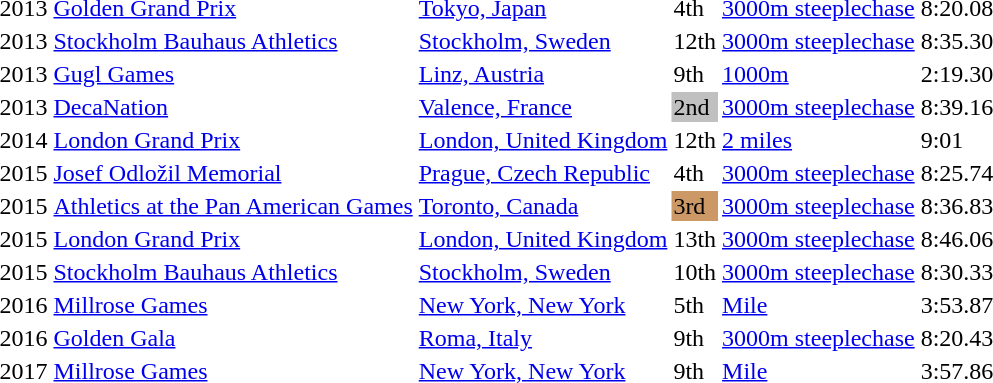<table>
<tr>
<td>2013</td>
<td><a href='#'>Golden Grand Prix</a></td>
<td><a href='#'>Tokyo, Japan</a></td>
<td>4th</td>
<td><a href='#'>3000m steeplechase</a></td>
<td>8:20.08</td>
</tr>
<tr>
<td>2013</td>
<td><a href='#'>Stockholm Bauhaus Athletics</a></td>
<td><a href='#'>Stockholm, Sweden</a></td>
<td>12th</td>
<td><a href='#'>3000m steeplechase</a></td>
<td>8:35.30</td>
</tr>
<tr>
<td>2013</td>
<td><a href='#'>Gugl Games</a></td>
<td><a href='#'>Linz, Austria</a></td>
<td>9th</td>
<td><a href='#'>1000m</a></td>
<td>2:19.30</td>
</tr>
<tr>
<td>2013</td>
<td><a href='#'>DecaNation</a></td>
<td><a href='#'>Valence, France</a></td>
<td style="background-color:silver;">2nd</td>
<td><a href='#'>3000m steeplechase</a></td>
<td>8:39.16</td>
</tr>
<tr>
<td>2014</td>
<td><a href='#'>London Grand Prix</a></td>
<td><a href='#'>London, United Kingdom</a></td>
<td>12th</td>
<td><a href='#'>2 miles</a></td>
<td>9:01</td>
</tr>
<tr>
<td>2015</td>
<td><a href='#'>Josef Odložil Memorial</a></td>
<td><a href='#'>Prague, Czech Republic</a></td>
<td>4th</td>
<td><a href='#'>3000m steeplechase</a></td>
<td>8:25.74</td>
</tr>
<tr>
<td>2015</td>
<td><a href='#'>Athletics at the Pan American Games</a></td>
<td><a href='#'>Toronto, Canada</a></td>
<td style="background-color:#cc9966;">3rd</td>
<td><a href='#'>3000m steeplechase</a></td>
<td>8:36.83</td>
</tr>
<tr>
<td>2015</td>
<td><a href='#'>London Grand Prix</a></td>
<td><a href='#'>London, United Kingdom</a></td>
<td>13th</td>
<td><a href='#'>3000m steeplechase</a></td>
<td>8:46.06</td>
</tr>
<tr>
<td>2015</td>
<td><a href='#'>Stockholm Bauhaus Athletics</a></td>
<td><a href='#'>Stockholm, Sweden</a></td>
<td>10th</td>
<td><a href='#'>3000m steeplechase</a></td>
<td>8:30.33</td>
</tr>
<tr>
<td>2016</td>
<td><a href='#'>Millrose Games</a></td>
<td><a href='#'>New York, New York</a></td>
<td>5th</td>
<td><a href='#'>Mile</a></td>
<td>3:53.87</td>
</tr>
<tr>
<td>2016</td>
<td><a href='#'>Golden Gala</a></td>
<td><a href='#'>Roma, Italy</a></td>
<td>9th</td>
<td><a href='#'>3000m steeplechase</a></td>
<td>8:20.43</td>
</tr>
<tr>
<td>2017</td>
<td><a href='#'>Millrose Games</a></td>
<td><a href='#'>New York, New York</a></td>
<td>9th</td>
<td><a href='#'>Mile</a></td>
<td>3:57.86</td>
</tr>
</table>
